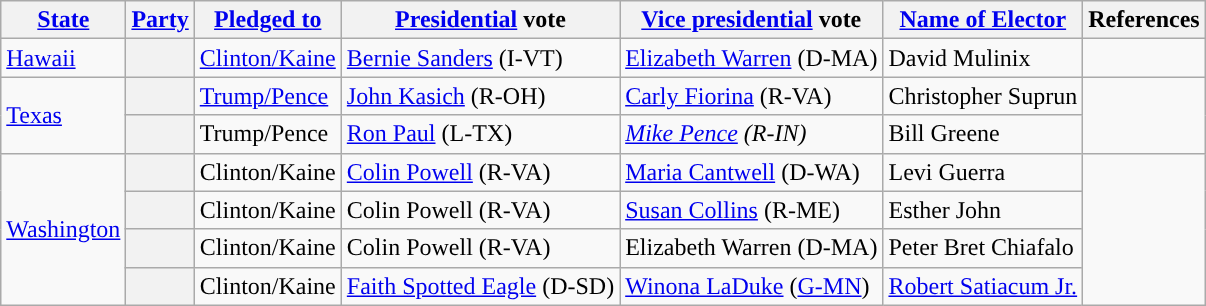<table class="wikitable">
<tr>
<th><a href='#'>State</a></th>
<th><a href='#'>Party</a></th>
<th><a href='#'>Pledged to</a></th>
<th><a href='#'>Presidential</a> vote</th>
<th><a href='#'>Vice presidential</a> vote</th>
<th><a href='#'>Name of Elector</a></th>
<th>References</th>
</tr>
<tr>
<td><a href='#'>Hawaii</a></td>
<th style="background:"></th>
<td><a href='#'>Clinton/Kaine</a></td>
<td><a href='#'>Bernie Sanders</a> (I-VT)</td>
<td><a href='#'>Elizabeth Warren</a> (D-MA)</td>
<td>David Mulinix</td>
<td></td>
</tr>
<tr>
<td rowspan="2"><a href='#'>Texas</a></td>
<th style="background:"></th>
<td><a href='#'>Trump/Pence</a></td>
<td><a href='#'>John Kasich</a> (R-OH)</td>
<td><a href='#'>Carly Fiorina</a> (R-VA)</td>
<td>Christopher Suprun</td>
<td rowspan="2"></td>
</tr>
<tr>
<th style="background:"></th>
<td>Trump/Pence</td>
<td><a href='#'>Ron Paul</a> (L-TX)</td>
<td><em><a href='#'>Mike Pence</a> (R-IN)</em></td>
<td>Bill Greene</td>
</tr>
<tr>
<td rowspan="4"><a href='#'>Washington</a></td>
<th style="background:"></th>
<td>Clinton/Kaine</td>
<td><a href='#'>Colin Powell</a> (R-VA)</td>
<td><a href='#'>Maria Cantwell</a> (D-WA)</td>
<td>Levi Guerra</td>
<td rowspan="4"></td>
</tr>
<tr>
<th style="background:"></th>
<td>Clinton/Kaine</td>
<td>Colin Powell (R-VA)</td>
<td><a href='#'>Susan Collins</a> (R-ME)</td>
<td>Esther John</td>
</tr>
<tr>
<th style="background:"></th>
<td>Clinton/Kaine</td>
<td>Colin Powell (R-VA)</td>
<td>Elizabeth Warren (D-MA)</td>
<td>Peter Bret Chiafalo</td>
</tr>
<tr>
<th style="background:"></th>
<td>Clinton/Kaine</td>
<td><a href='#'>Faith Spotted Eagle</a> (D-SD)</td>
<td><a href='#'>Winona LaDuke</a> (<a href='#'>G-MN</a>)</td>
<td><a href='#'>Robert Satiacum Jr.</a></td>
</tr>
</table>
